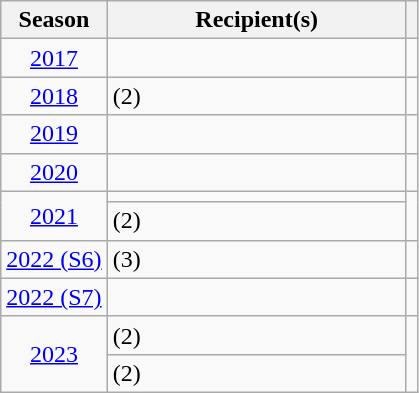<table class="wikitable sortable" style=text-align:center>
<tr>
<th>Season</th>
<th style=width:12em>Recipient(s)</th>
<th class=unsortable></th>
</tr>
<tr>
<td><a href='#'>2017</a></td>
<td align=left></td>
<td></td>
</tr>
<tr>
<td><a href='#'>2018</a></td>
<td align=left> (2)</td>
<td></td>
</tr>
<tr>
<td><a href='#'>2019</a></td>
<td align=left><strong></strong></td>
<td></td>
</tr>
<tr>
<td><a href='#'>2020</a></td>
<td align=left></td>
<td></td>
</tr>
<tr>
<td rowspan=2><a href='#'>2021</a></td>
<td align=left><strong></strong></td>
<td rowspan=2></td>
</tr>
<tr>
<td align=left><strong></strong> (2)</td>
</tr>
<tr>
<td><a href='#'>2022 (S6)</a></td>
<td align=left> (3)</td>
<td></td>
</tr>
<tr>
<td><a href='#'>2022 (S7)</a></td>
<td align=left><strong></strong></td>
<td></td>
</tr>
<tr>
<td rowspan=2><a href='#'>2023</a></td>
<td align=left><strong></strong> (2)</td>
<td rowspan=2></td>
</tr>
<tr>
<td align=left><strong></strong> (2)</td>
</tr>
</table>
